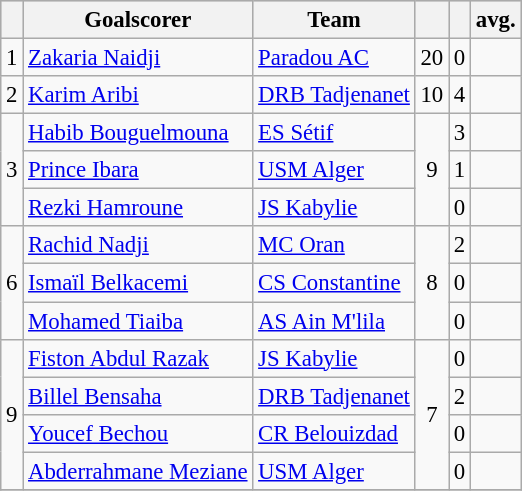<table class="wikitable" style="font-size: 95%;">
<tr bgcolor="#CCCCCC" align="center">
<th scope="col"></th>
<th scope="col">Goalscorer</th>
<th scope="col">Team</th>
<th scope="col"></th>
<th scope="col"></th>
<th scope="col">avg.</th>
</tr>
<tr>
<td align="center">1</td>
<td> <a href='#'>Zakaria Naidji</a></td>
<td><a href='#'>Paradou AC</a></td>
<td align="center">20</td>
<td>0</td>
<td></td>
</tr>
<tr>
<td rowspan=1 align="center">2</td>
<td> <a href='#'>Karim Aribi</a></td>
<td><a href='#'>DRB Tadjenanet</a></td>
<td rowspan=1 align="center">10</td>
<td>4</td>
<td></td>
</tr>
<tr>
<td rowspan=3 align="center">3</td>
<td> <a href='#'>Habib Bouguelmouna</a></td>
<td><a href='#'>ES Sétif</a></td>
<td rowspan=3 align="center">9</td>
<td>3</td>
<td></td>
</tr>
<tr>
<td> <a href='#'>Prince Ibara</a></td>
<td><a href='#'>USM Alger</a></td>
<td>1</td>
<td></td>
</tr>
<tr>
<td> <a href='#'>Rezki Hamroune</a></td>
<td><a href='#'>JS Kabylie</a></td>
<td>0</td>
<td></td>
</tr>
<tr>
<td rowspan=3 align="center">6</td>
<td> <a href='#'>Rachid Nadji</a></td>
<td><a href='#'>MC Oran</a></td>
<td rowspan=3 align="center">8</td>
<td>2</td>
<td></td>
</tr>
<tr>
<td> <a href='#'>Ismaïl Belkacemi</a></td>
<td><a href='#'>CS Constantine</a></td>
<td>0</td>
<td></td>
</tr>
<tr>
<td> <a href='#'>Mohamed Tiaiba</a></td>
<td><a href='#'>AS Ain M'lila</a></td>
<td>0</td>
<td></td>
</tr>
<tr>
<td rowspan=4 align="center">9</td>
<td> <a href='#'>Fiston Abdul Razak</a></td>
<td><a href='#'>JS Kabylie</a></td>
<td rowspan=4 align="center">7</td>
<td>0</td>
<td></td>
</tr>
<tr>
<td> <a href='#'>Billel Bensaha</a></td>
<td><a href='#'>DRB Tadjenanet</a></td>
<td>2</td>
<td></td>
</tr>
<tr>
<td> <a href='#'>Youcef Bechou</a></td>
<td><a href='#'>CR Belouizdad</a></td>
<td>0</td>
<td></td>
</tr>
<tr>
<td> <a href='#'>Abderrahmane Meziane</a></td>
<td><a href='#'>USM Alger</a></td>
<td>0</td>
<td></td>
</tr>
<tr>
</tr>
</table>
